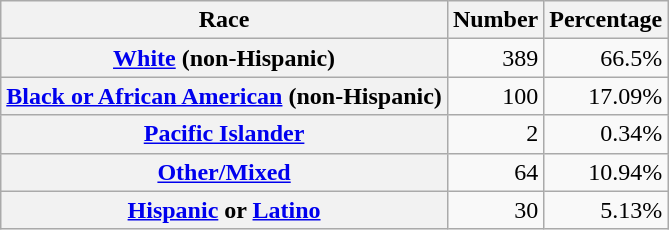<table class="wikitable" style="text-align:right">
<tr>
<th scope="col">Race</th>
<th scope="col">Number</th>
<th scope="col">Percentage</th>
</tr>
<tr>
<th scope="row"><a href='#'>White</a> (non-Hispanic)</th>
<td>389</td>
<td>66.5%</td>
</tr>
<tr>
<th scope="row"><a href='#'>Black or African American</a> (non-Hispanic)</th>
<td>100</td>
<td>17.09%</td>
</tr>
<tr>
<th scope="row"><a href='#'>Pacific Islander</a></th>
<td>2</td>
<td>0.34%</td>
</tr>
<tr>
<th scope="row"><a href='#'>Other/Mixed</a></th>
<td>64</td>
<td>10.94%</td>
</tr>
<tr>
<th scope="row"><a href='#'>Hispanic</a> or <a href='#'>Latino</a></th>
<td>30</td>
<td>5.13%</td>
</tr>
</table>
